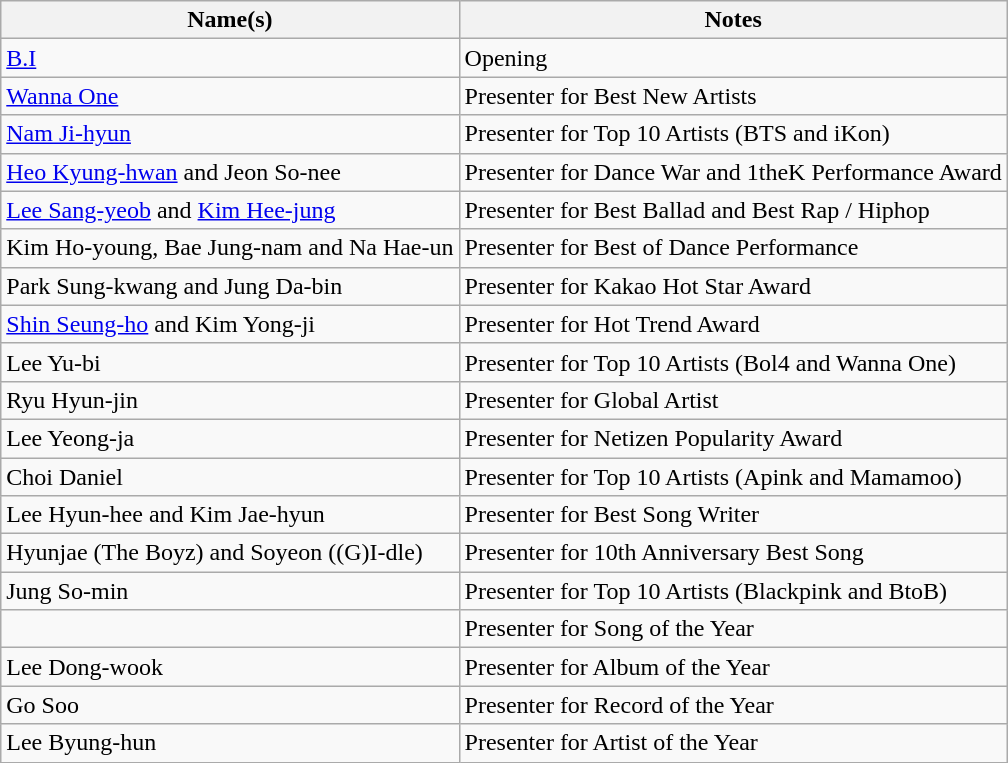<table class="wikitable sortable">
<tr>
<th>Name(s)</th>
<th>Notes</th>
</tr>
<tr>
<td><a href='#'>B.I</a></td>
<td>Opening</td>
</tr>
<tr>
<td><a href='#'>Wanna One</a></td>
<td>Presenter for Best New Artists</td>
</tr>
<tr>
<td><a href='#'>Nam Ji-hyun</a></td>
<td>Presenter for Top 10 Artists (BTS and iKon)</td>
</tr>
<tr>
<td><a href='#'>Heo Kyung-hwan</a> and Jeon So-nee</td>
<td>Presenter for Dance War and 1theK Performance Award</td>
</tr>
<tr>
<td><a href='#'>Lee Sang-yeob</a> and <a href='#'>Kim Hee-jung</a></td>
<td>Presenter for Best Ballad and Best Rap / Hiphop</td>
</tr>
<tr>
<td>Kim Ho-young, Bae Jung-nam and Na Hae-un</td>
<td>Presenter for Best of Dance Performance</td>
</tr>
<tr>
<td>Park Sung-kwang and Jung Da-bin</td>
<td>Presenter for Kakao Hot Star Award</td>
</tr>
<tr>
<td><a href='#'>Shin Seung-ho</a> and Kim Yong-ji</td>
<td>Presenter for Hot Trend Award</td>
</tr>
<tr>
<td>Lee Yu-bi</td>
<td>Presenter for Top 10 Artists (Bol4 and Wanna One)</td>
</tr>
<tr>
<td>Ryu Hyun-jin</td>
<td>Presenter for Global Artist</td>
</tr>
<tr>
<td>Lee Yeong-ja</td>
<td>Presenter for Netizen Popularity Award</td>
</tr>
<tr>
<td>Choi Daniel</td>
<td>Presenter for Top 10 Artists (Apink and Mamamoo)</td>
</tr>
<tr>
<td>Lee Hyun-hee and Kim Jae-hyun</td>
<td>Presenter for Best Song Writer</td>
</tr>
<tr>
<td>Hyunjae (The Boyz) and Soyeon ((G)I-dle)</td>
<td>Presenter for 10th Anniversary Best Song</td>
</tr>
<tr>
<td>Jung So-min</td>
<td>Presenter for Top 10 Artists (Blackpink and BtoB)</td>
</tr>
<tr>
<td></td>
<td>Presenter for Song of the Year</td>
</tr>
<tr>
<td>Lee Dong-wook</td>
<td>Presenter for Album of the Year</td>
</tr>
<tr>
<td>Go Soo</td>
<td>Presenter for Record of the Year</td>
</tr>
<tr>
<td>Lee Byung-hun</td>
<td>Presenter for Artist of the Year</td>
</tr>
</table>
